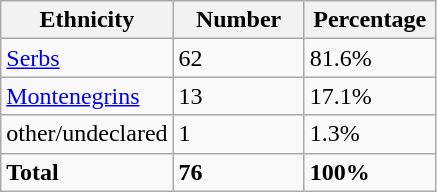<table class="wikitable">
<tr>
<th width="100px">Ethnicity</th>
<th width="80px">Number</th>
<th width="80px">Percentage</th>
</tr>
<tr>
<td><a href='#'>Serbs</a></td>
<td>62</td>
<td>81.6%</td>
</tr>
<tr>
<td><a href='#'>Montenegrins</a></td>
<td>13</td>
<td>17.1%</td>
</tr>
<tr>
<td>other/undeclared</td>
<td>1</td>
<td>1.3%</td>
</tr>
<tr>
<td><strong>Total</strong></td>
<td><strong>76</strong></td>
<td><strong>100%</strong></td>
</tr>
</table>
